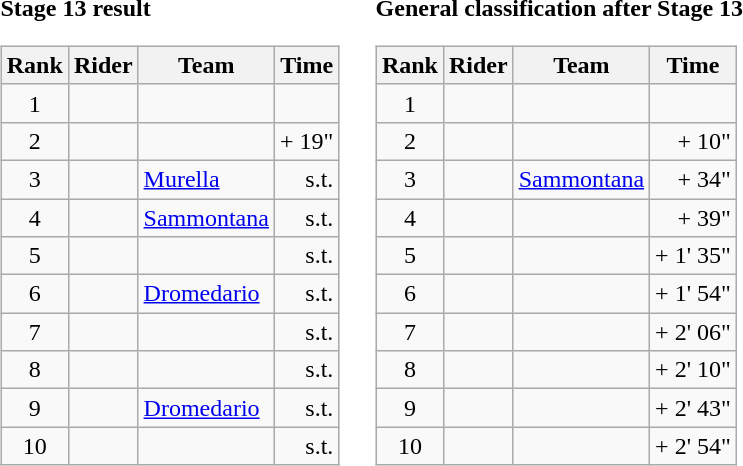<table>
<tr>
<td><strong>Stage 13 result</strong><br><table class="wikitable">
<tr>
<th scope="col">Rank</th>
<th scope="col">Rider</th>
<th scope="col">Team</th>
<th scope="col">Time</th>
</tr>
<tr>
<td style="text-align:center;">1</td>
<td></td>
<td></td>
<td style="text-align:right;"></td>
</tr>
<tr>
<td style="text-align:center;">2</td>
<td></td>
<td></td>
<td style="text-align:right;">+ 19"</td>
</tr>
<tr>
<td style="text-align:center;">3</td>
<td></td>
<td><a href='#'>Murella</a></td>
<td style="text-align:right;">s.t.</td>
</tr>
<tr>
<td style="text-align:center;">4</td>
<td></td>
<td><a href='#'>Sammontana</a></td>
<td style="text-align:right;">s.t.</td>
</tr>
<tr>
<td style="text-align:center;">5</td>
<td></td>
<td></td>
<td style="text-align:right;">s.t.</td>
</tr>
<tr>
<td style="text-align:center;">6</td>
<td></td>
<td><a href='#'>Dromedario</a></td>
<td style="text-align:right;">s.t.</td>
</tr>
<tr>
<td style="text-align:center;">7</td>
<td></td>
<td></td>
<td style="text-align:right;">s.t.</td>
</tr>
<tr>
<td style="text-align:center;">8</td>
<td></td>
<td></td>
<td style="text-align:right;">s.t.</td>
</tr>
<tr>
<td style="text-align:center;">9</td>
<td></td>
<td><a href='#'>Dromedario</a></td>
<td style="text-align:right;">s.t.</td>
</tr>
<tr>
<td style="text-align:center;">10</td>
<td></td>
<td></td>
<td style="text-align:right;">s.t.</td>
</tr>
</table>
</td>
<td></td>
<td><strong>General classification after Stage 13</strong><br><table class="wikitable">
<tr>
<th scope="col">Rank</th>
<th scope="col">Rider</th>
<th scope="col">Team</th>
<th scope="col">Time</th>
</tr>
<tr>
<td style="text-align:center;">1</td>
<td></td>
<td></td>
<td style="text-align:right;"></td>
</tr>
<tr>
<td style="text-align:center;">2</td>
<td></td>
<td></td>
<td style="text-align:right;">+ 10"</td>
</tr>
<tr>
<td style="text-align:center;">3</td>
<td></td>
<td><a href='#'>Sammontana</a></td>
<td style="text-align:right;">+ 34"</td>
</tr>
<tr>
<td style="text-align:center;">4</td>
<td></td>
<td></td>
<td style="text-align:right;">+ 39"</td>
</tr>
<tr>
<td style="text-align:center;">5</td>
<td></td>
<td></td>
<td style="text-align:right;">+ 1' 35"</td>
</tr>
<tr>
<td style="text-align:center;">6</td>
<td></td>
<td></td>
<td style="text-align:right;">+ 1' 54"</td>
</tr>
<tr>
<td style="text-align:center;">7</td>
<td></td>
<td></td>
<td style="text-align:right;">+ 2' 06"</td>
</tr>
<tr>
<td style="text-align:center;">8</td>
<td></td>
<td></td>
<td style="text-align:right;">+ 2' 10"</td>
</tr>
<tr>
<td style="text-align:center;">9</td>
<td></td>
<td></td>
<td style="text-align:right;">+ 2' 43"</td>
</tr>
<tr>
<td style="text-align:center;">10</td>
<td></td>
<td></td>
<td style="text-align:right;">+ 2' 54"</td>
</tr>
</table>
</td>
</tr>
</table>
